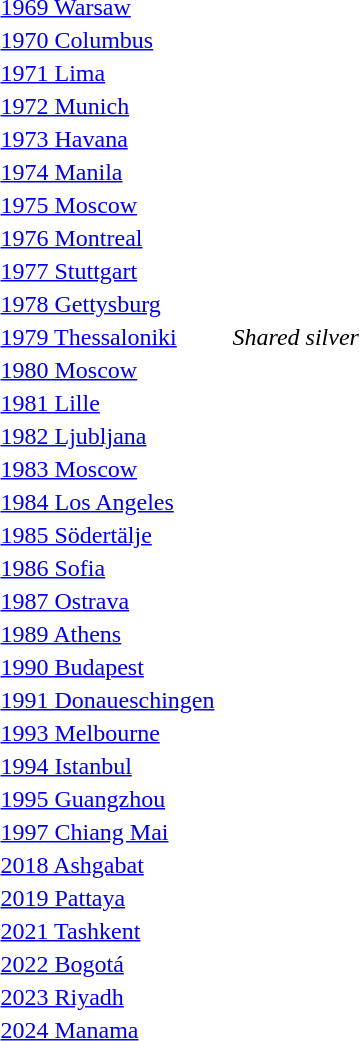<table>
<tr>
<td><a href='#'>1969 Warsaw</a></td>
<td></td>
<td></td>
<td></td>
</tr>
<tr>
<td><a href='#'>1970 Columbus</a></td>
<td></td>
<td></td>
<td></td>
</tr>
<tr>
<td><a href='#'>1971 Lima</a></td>
<td></td>
<td></td>
<td></td>
</tr>
<tr>
<td><a href='#'>1972 Munich</a></td>
<td></td>
<td></td>
<td></td>
</tr>
<tr>
<td><a href='#'>1973 Havana</a></td>
<td></td>
<td></td>
<td></td>
</tr>
<tr>
<td><a href='#'>1974 Manila</a></td>
<td></td>
<td></td>
<td></td>
</tr>
<tr>
<td><a href='#'>1975 Moscow</a></td>
<td></td>
<td></td>
<td></td>
</tr>
<tr>
<td><a href='#'>1976 Montreal</a></td>
<td></td>
<td></td>
<td></td>
</tr>
<tr>
<td><a href='#'>1977 Stuttgart</a></td>
<td></td>
<td></td>
<td></td>
</tr>
<tr>
<td><a href='#'>1978 Gettysburg</a></td>
<td></td>
<td></td>
<td></td>
</tr>
<tr>
<td rowspan=2><a href='#'>1979 Thessaloniki</a></td>
<td rowspan=2></td>
<td></td>
<td rowspan=2><em>Shared silver</em></td>
</tr>
<tr>
<td></td>
</tr>
<tr>
<td><a href='#'>1980 Moscow</a></td>
<td></td>
<td></td>
<td></td>
</tr>
<tr>
<td><a href='#'>1981 Lille</a></td>
<td></td>
<td></td>
<td></td>
</tr>
<tr>
<td><a href='#'>1982 Ljubljana</a></td>
<td></td>
<td></td>
<td></td>
</tr>
<tr>
<td><a href='#'>1983 Moscow</a></td>
<td></td>
<td></td>
<td></td>
</tr>
<tr>
<td><a href='#'>1984 Los Angeles</a></td>
<td></td>
<td></td>
<td></td>
</tr>
<tr>
<td><a href='#'>1985 Södertälje</a></td>
<td></td>
<td></td>
<td></td>
</tr>
<tr>
<td><a href='#'>1986 Sofia</a></td>
<td></td>
<td></td>
<td></td>
</tr>
<tr>
<td><a href='#'>1987 Ostrava</a></td>
<td></td>
<td></td>
<td></td>
</tr>
<tr>
<td><a href='#'>1989 Athens</a></td>
<td></td>
<td></td>
<td></td>
</tr>
<tr>
<td><a href='#'>1990 Budapest</a></td>
<td></td>
<td></td>
<td></td>
</tr>
<tr>
<td><a href='#'>1991 Donaueschingen</a></td>
<td></td>
<td></td>
<td></td>
</tr>
<tr>
<td><a href='#'>1993 Melbourne</a></td>
<td></td>
<td></td>
<td></td>
</tr>
<tr>
<td><a href='#'>1994 Istanbul</a></td>
<td></td>
<td></td>
<td></td>
</tr>
<tr>
<td><a href='#'>1995 Guangzhou</a></td>
<td></td>
<td></td>
<td></td>
</tr>
<tr>
<td><a href='#'>1997 Chiang Mai</a></td>
<td></td>
<td></td>
<td></td>
</tr>
<tr>
<td><a href='#'>2018 Ashgabat</a></td>
<td></td>
<td></td>
<td></td>
</tr>
<tr>
<td><a href='#'>2019 Pattaya</a></td>
<td></td>
<td></td>
<td></td>
</tr>
<tr>
<td><a href='#'>2021 Tashkent</a></td>
<td></td>
<td></td>
<td></td>
</tr>
<tr>
<td><a href='#'>2022 Bogotá</a></td>
<td></td>
<td></td>
<td></td>
</tr>
<tr>
<td><a href='#'>2023 Riyadh</a></td>
<td></td>
<td></td>
<td></td>
</tr>
<tr>
<td><a href='#'>2024 Manama</a></td>
<td></td>
<td></td>
<td></td>
</tr>
</table>
